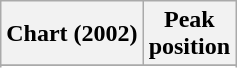<table class="wikitable plainrowheaders sortable" style="text-align:center;" border="1">
<tr>
<th scope="col">Chart (2002)</th>
<th scope="col">Peak<br>position</th>
</tr>
<tr>
</tr>
<tr>
</tr>
<tr>
</tr>
<tr>
</tr>
</table>
